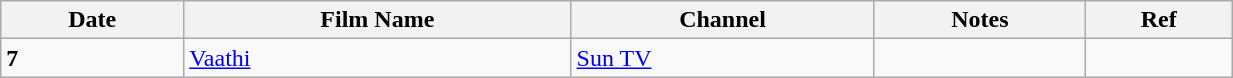<table class="wikitable" width="65%">
<tr>
<th>Date</th>
<th>Film Name</th>
<th>Channel</th>
<th>Notes</th>
<th>Ref</th>
</tr>
<tr>
<td rowspan="1"><strong>7</strong></td>
<td><a href='#'>Vaathi</a></td>
<td><a href='#'>Sun TV</a></td>
<td></td>
<td></td>
</tr>
</table>
